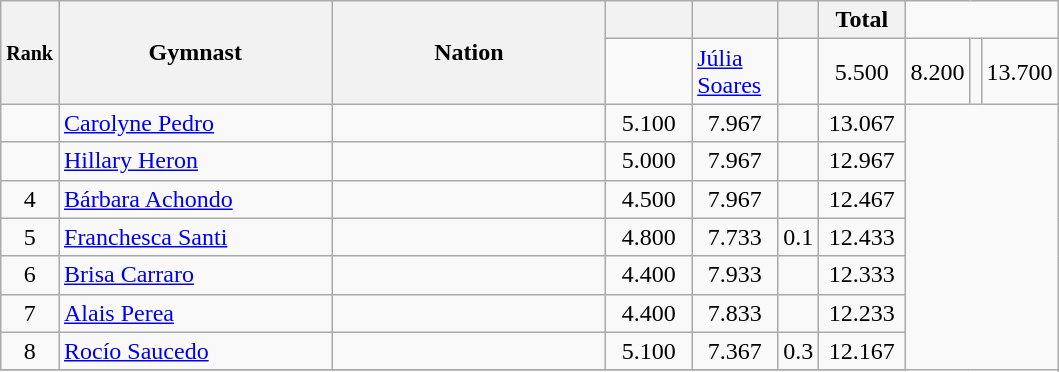<table style="text-align:center;" class="wikitable sortable">
<tr>
<th rowspan="2" scope="col" style="width:15px;"><small>Rank</small></th>
<th rowspan="2" scope="col" style="width:175px;">Gymnast</th>
<th rowspan="2" scope="col" style="width:175px;">Nation</th>
<th scope="col" style="width:50px;"><small></small></th>
<th scope="col" style="width:50px;"><small></small></th>
<th scope="col" style="width:20px;"><small></small></th>
<th scope="col" style="width:50px;">Total</th>
</tr>
<tr>
<td></td>
<td align=left><a href='#'>Júlia Soares</a></td>
<td align=left></td>
<td>5.500</td>
<td>8.200</td>
<td></td>
<td>13.700</td>
</tr>
<tr>
<td></td>
<td align=left><a href='#'>Carolyne Pedro</a></td>
<td align=left></td>
<td>5.100</td>
<td>7.967</td>
<td></td>
<td>13.067</td>
</tr>
<tr>
<td></td>
<td align=left><a href='#'>Hillary Heron</a></td>
<td align=left></td>
<td>5.000</td>
<td>7.967</td>
<td></td>
<td>12.967</td>
</tr>
<tr>
<td>4</td>
<td align=left><a href='#'>Bárbara Achondo</a></td>
<td align=left></td>
<td>4.500</td>
<td>7.967</td>
<td></td>
<td>12.467</td>
</tr>
<tr>
<td>5</td>
<td align=left><a href='#'>Franchesca Santi</a></td>
<td align=left></td>
<td>4.800</td>
<td>7.733</td>
<td>0.1</td>
<td>12.433</td>
</tr>
<tr>
<td>6</td>
<td align=left><a href='#'>Brisa Carraro</a></td>
<td align=left></td>
<td>4.400</td>
<td>7.933</td>
<td></td>
<td>12.333</td>
</tr>
<tr>
<td>7</td>
<td align=left><a href='#'>Alais Perea</a></td>
<td align=left></td>
<td>4.400</td>
<td>7.833</td>
<td></td>
<td>12.233</td>
</tr>
<tr>
<td>8</td>
<td align=left><a href='#'>Rocío Saucedo</a></td>
<td align=left></td>
<td>5.100</td>
<td>7.367</td>
<td>0.3</td>
<td>12.167</td>
</tr>
<tr>
</tr>
</table>
